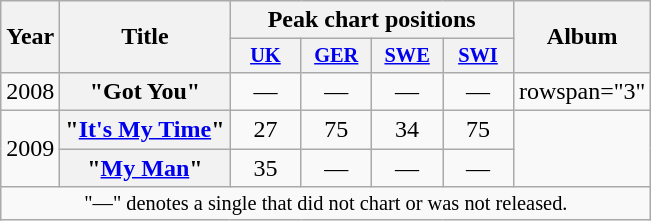<table class="wikitable plainrowheaders" style="text-align:center;">
<tr>
<th scope="col" rowspan="2">Year</th>
<th scope="col" rowspan="2">Title</th>
<th scope="col" colspan="4">Peak chart positions</th>
<th scope="col" rowspan="2">Album</th>
</tr>
<tr>
<th scope="col" style="width:3em;font-size:85%;"><a href='#'>UK</a><br></th>
<th scope="col" style="width:3em;font-size:85%;"><a href='#'>GER</a><br></th>
<th scope="col" style="width:3em;font-size:85%;"><a href='#'>SWE</a><br></th>
<th scope="col" style="width:3em;font-size:85%;"><a href='#'>SWI</a><br></th>
</tr>
<tr>
<td>2008</td>
<th scope="row">"Got You"</th>
<td>—</td>
<td>—</td>
<td>—</td>
<td>—</td>
<td>rowspan="3" </td>
</tr>
<tr>
<td rowspan="2">2009</td>
<th scope="row">"<a href='#'>It's My Time</a>"</th>
<td>27</td>
<td>75</td>
<td>34</td>
<td>75</td>
</tr>
<tr>
<th scope="row">"<a href='#'>My Man</a>"</th>
<td>35</td>
<td>—</td>
<td>—</td>
<td>—</td>
</tr>
<tr>
<td colspan="18" style="font-size:85%">"—" denotes a single that did not chart or was not released.</td>
</tr>
</table>
